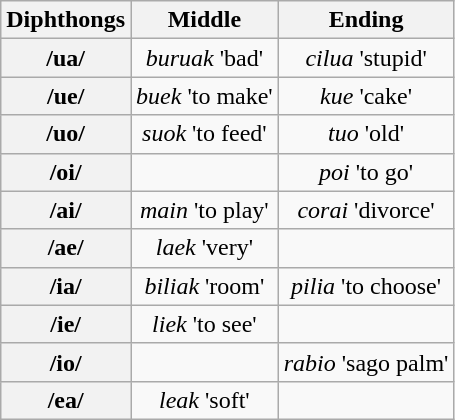<table class="wikitable" style="text-align: center;">
<tr>
<th>Diphthongs</th>
<th>Middle</th>
<th>Ending</th>
</tr>
<tr>
<th>/ua/</th>
<td><em>buruak</em> 'bad'</td>
<td><em>cilua</em> 'stupid'</td>
</tr>
<tr>
<th>/ue/</th>
<td><em>buek</em> 'to make'</td>
<td><em>kue</em> 'cake'</td>
</tr>
<tr>
<th>/uo/</th>
<td><em>suok</em> 'to feed'</td>
<td><em>tuo</em> 'old'</td>
</tr>
<tr>
<th>/oi/</th>
<td></td>
<td><em>poi</em> 'to go'</td>
</tr>
<tr>
<th>/ai/</th>
<td><em>main</em> 'to play'</td>
<td><em>corai</em> 'divorce'</td>
</tr>
<tr>
<th>/ae/</th>
<td><em>laek</em> 'very'</td>
<td></td>
</tr>
<tr>
<th>/ia/</th>
<td><em>biliak</em> 'room'</td>
<td><em>pilia</em> 'to choose'</td>
</tr>
<tr>
<th>/ie/</th>
<td><em>liek</em> 'to see'</td>
<td></td>
</tr>
<tr>
<th>/io/</th>
<td></td>
<td><em>rabio</em> 'sago palm'</td>
</tr>
<tr>
<th>/ea/</th>
<td><em>leak</em> 'soft'</td>
<td></td>
</tr>
</table>
